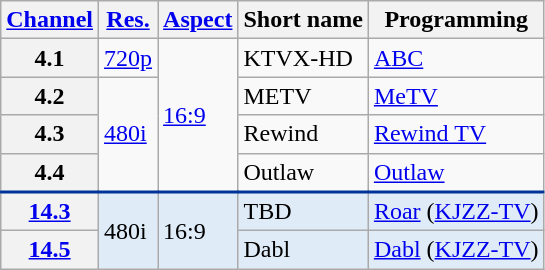<table class="wikitable">
<tr>
<th scope = "col"><a href='#'>Channel</a></th>
<th scope = "col"><a href='#'>Res.</a></th>
<th scope = "col"><a href='#'>Aspect</a></th>
<th scope = "col">Short name</th>
<th scope = "col">Programming</th>
</tr>
<tr>
<th scope = "row">4.1</th>
<td><a href='#'>720p</a></td>
<td rowspan=4><a href='#'>16:9</a></td>
<td>KTVX-HD</td>
<td><a href='#'>ABC</a></td>
</tr>
<tr>
<th scope = "row">4.2</th>
<td rowspan=3><a href='#'>480i</a></td>
<td>METV</td>
<td><a href='#'>MeTV</a></td>
</tr>
<tr>
<th scope = "row">4.3</th>
<td>Rewind</td>
<td><a href='#'>Rewind TV</a></td>
</tr>
<tr>
<th scope = "row">4.4</th>
<td>Outlaw</td>
<td><a href='#'>Outlaw</a></td>
</tr>
<tr style="background-color:#DFEBF6; border-top: 2px solid #003399;">
<th scope = "row"><a href='#'>14.3</a></th>
<td rowspan=2>480i</td>
<td rowspan=2>16:9</td>
<td>TBD</td>
<td><a href='#'>Roar</a> (<a href='#'>KJZZ-TV</a>)</td>
</tr>
<tr style="background-color:#DFEBF6;">
<th scope = "row"><a href='#'>14.5</a></th>
<td>Dabl</td>
<td><a href='#'>Dabl</a> (<a href='#'>KJZZ-TV</a>)</td>
</tr>
</table>
